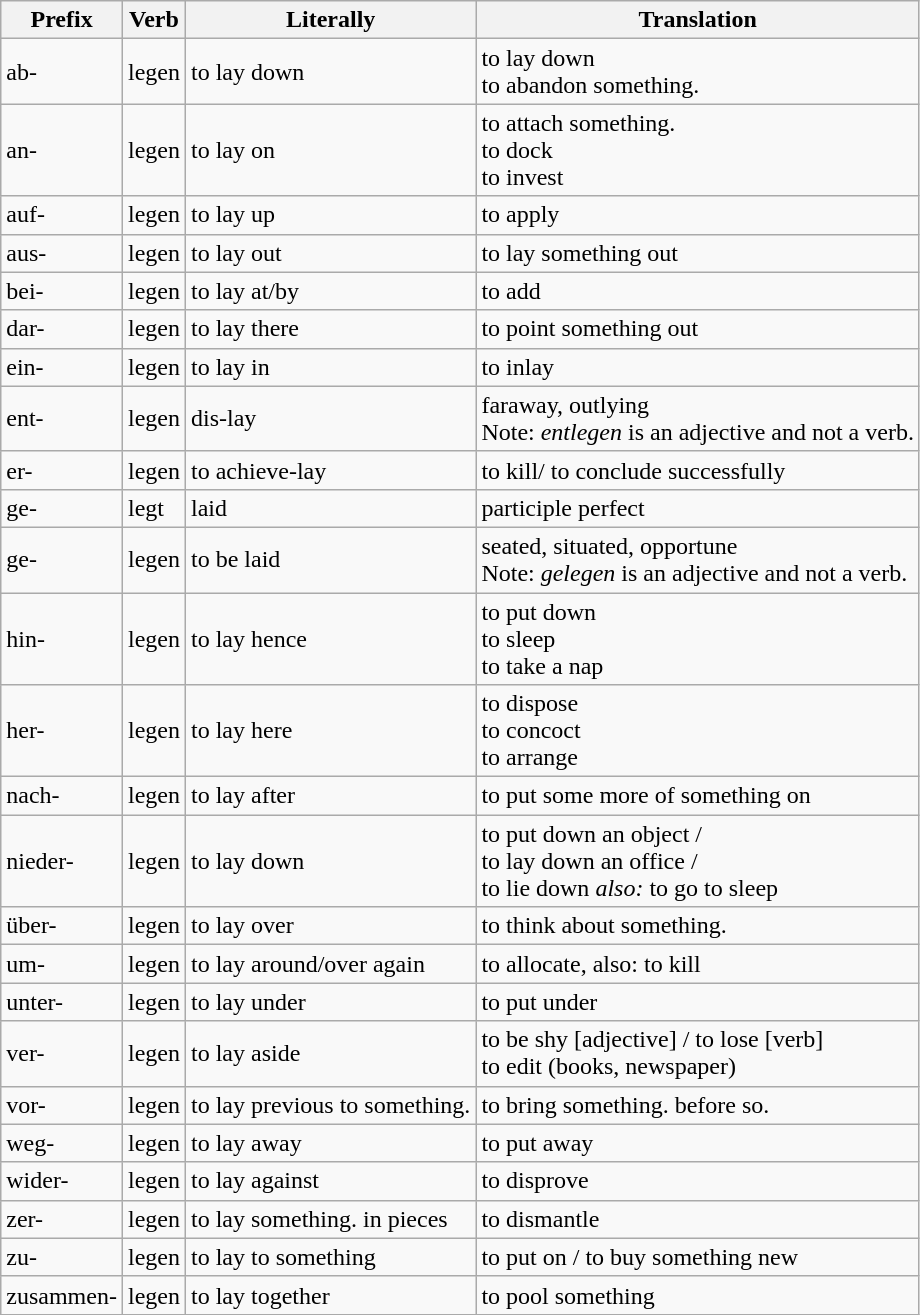<table class="wikitable">
<tr>
<th>Prefix</th>
<th>Verb</th>
<th>Literally</th>
<th>Translation</th>
</tr>
<tr>
<td>ab-</td>
<td>legen</td>
<td>to lay down</td>
<td>to lay down <br> to abandon something.</td>
</tr>
<tr>
<td>an-</td>
<td>legen</td>
<td>to lay on</td>
<td>to attach something. <br> to dock <br> to invest</td>
</tr>
<tr>
<td>auf-</td>
<td>legen</td>
<td>to lay up</td>
<td>to apply</td>
</tr>
<tr>
<td>aus-</td>
<td>legen</td>
<td>to lay out</td>
<td>to lay something out</td>
</tr>
<tr>
<td>bei-</td>
<td>legen</td>
<td>to lay at/by</td>
<td>to add</td>
</tr>
<tr>
<td>dar-</td>
<td>legen</td>
<td>to lay there</td>
<td>to point something out</td>
</tr>
<tr>
<td>ein-</td>
<td>legen</td>
<td>to lay in</td>
<td>to inlay</td>
</tr>
<tr>
<td>ent-</td>
<td>legen</td>
<td>dis-lay</td>
<td>faraway, outlying <br> Note: <em>entlegen</em> is an adjective and not a verb.</td>
</tr>
<tr>
<td>er-</td>
<td>legen</td>
<td>to achieve-lay</td>
<td>to kill/ to conclude successfully</td>
</tr>
<tr>
<td>ge-</td>
<td>legt</td>
<td>laid</td>
<td>participle perfect</td>
</tr>
<tr>
<td>ge-</td>
<td>legen</td>
<td>to be laid</td>
<td>seated, situated, opportune <br> Note: <em>gelegen</em> is an adjective and not a verb.</td>
</tr>
<tr>
<td>hin-</td>
<td>legen</td>
<td>to lay hence</td>
<td>to put down <br> to sleep <br> to take a nap</td>
</tr>
<tr>
<td>her-</td>
<td>legen</td>
<td>to lay here</td>
<td>to dispose <br> to concoct <br> to arrange</td>
</tr>
<tr>
<td>nach-</td>
<td>legen</td>
<td>to lay after</td>
<td>to put some more of something on</td>
</tr>
<tr>
<td>nieder-</td>
<td>legen</td>
<td>to lay down</td>
<td>to put down an object / <br> to lay down an office / <br> to lie down <em>also:</em> to go to sleep</td>
</tr>
<tr>
<td>über-</td>
<td>legen</td>
<td>to lay over</td>
<td>to think about something.</td>
</tr>
<tr>
<td>um-</td>
<td>legen</td>
<td>to lay around/over again</td>
<td>to allocate, also: to kill</td>
</tr>
<tr>
<td>unter-</td>
<td>legen</td>
<td>to lay under</td>
<td>to put under</td>
</tr>
<tr>
<td>ver-</td>
<td>legen</td>
<td>to lay aside</td>
<td>to be shy [adjective] / to lose [verb] <br> to edit (books, newspaper)</td>
</tr>
<tr>
<td>vor-</td>
<td>legen</td>
<td>to lay previous to something.</td>
<td>to bring something. before so.</td>
</tr>
<tr>
<td>weg-</td>
<td>legen</td>
<td>to lay away</td>
<td>to put away</td>
</tr>
<tr>
<td>wider-</td>
<td>legen</td>
<td>to lay against</td>
<td>to disprove</td>
</tr>
<tr>
<td>zer-</td>
<td>legen</td>
<td>to lay something. in pieces</td>
<td>to dismantle</td>
</tr>
<tr>
<td>zu-</td>
<td>legen</td>
<td>to lay to something</td>
<td>to put on / to buy something new</td>
</tr>
<tr>
<td>zusammen-</td>
<td>legen</td>
<td>to lay together</td>
<td>to pool something</td>
</tr>
</table>
